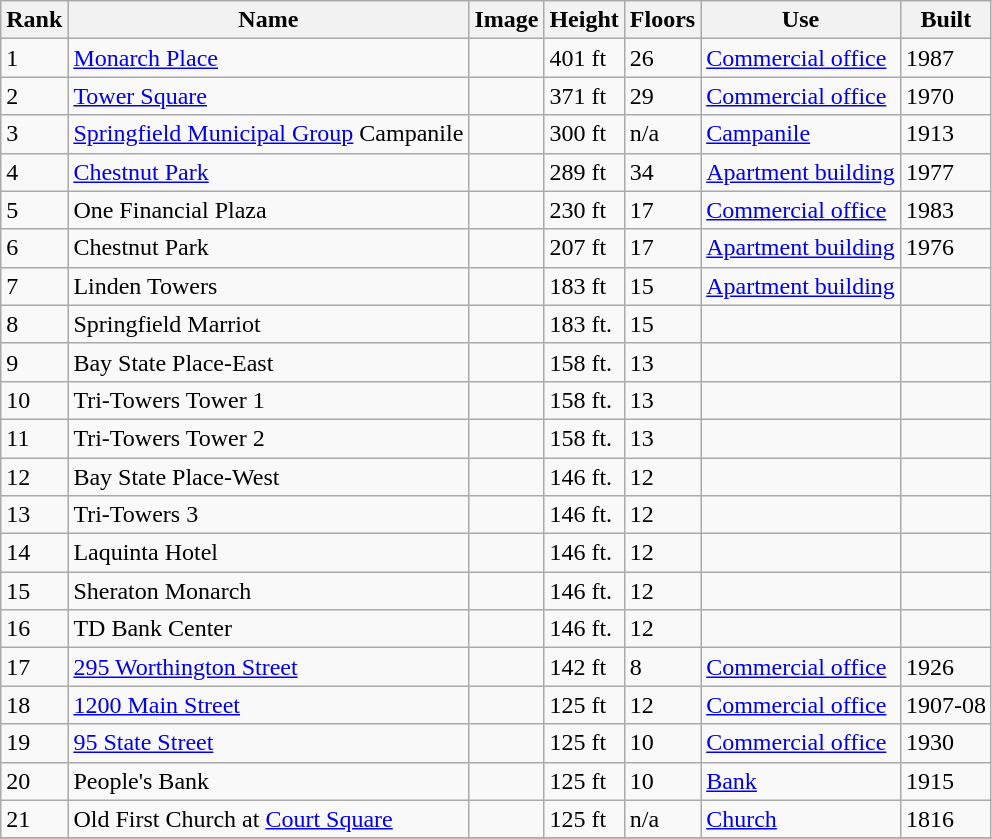<table class="wikitable">
<tr>
<th>Rank</th>
<th>Name</th>
<th>Image</th>
<th>Height</th>
<th>Floors</th>
<th>Use</th>
<th>Built</th>
</tr>
<tr>
<td>1</td>
<td><a href='#'>Monarch Place</a></td>
<td></td>
<td>401 ft</td>
<td>26</td>
<td><a href='#'>Commercial office</a></td>
<td>1987</td>
</tr>
<tr>
<td>2</td>
<td><a href='#'>Tower Square</a></td>
<td></td>
<td>371 ft</td>
<td>29</td>
<td><a href='#'>Commercial office</a></td>
<td>1970</td>
</tr>
<tr>
<td>3</td>
<td><a href='#'>Springfield Municipal Group</a> Campanile</td>
<td></td>
<td>300 ft</td>
<td>n/a</td>
<td><a href='#'>Campanile</a></td>
<td>1913</td>
</tr>
<tr>
<td>4</td>
<td><a href='#'>Chestnut Park</a></td>
<td></td>
<td>289 ft</td>
<td>34</td>
<td><a href='#'>Apartment building</a></td>
<td>1977</td>
</tr>
<tr>
<td>5</td>
<td>One Financial Plaza</td>
<td></td>
<td>230 ft</td>
<td>17</td>
<td><a href='#'>Commercial office</a></td>
<td>1983</td>
</tr>
<tr>
<td>6</td>
<td>Chestnut Park</td>
<td></td>
<td>207 ft</td>
<td>17</td>
<td><a href='#'>Apartment building</a></td>
<td>1976</td>
</tr>
<tr>
<td>7</td>
<td>Linden Towers</td>
<td></td>
<td>183 ft</td>
<td>15</td>
<td><a href='#'>Apartment building</a></td>
<td></td>
</tr>
<tr>
<td>8</td>
<td>Springfield Marriot</td>
<td></td>
<td>183 ft.</td>
<td>15</td>
<td></td>
<td></td>
</tr>
<tr>
<td>9</td>
<td>Bay State Place-East</td>
<td></td>
<td>158 ft.</td>
<td>13</td>
<td></td>
<td></td>
</tr>
<tr>
<td>10</td>
<td>Tri-Towers Tower 1</td>
<td></td>
<td>158 ft.</td>
<td>13</td>
<td></td>
<td></td>
</tr>
<tr>
<td>11</td>
<td>Tri-Towers Tower 2</td>
<td></td>
<td>158 ft.</td>
<td>13</td>
<td></td>
<td></td>
</tr>
<tr>
<td>12</td>
<td>Bay State Place-West</td>
<td></td>
<td>146 ft.</td>
<td>12</td>
<td></td>
<td></td>
</tr>
<tr>
<td>13</td>
<td>Tri-Towers 3</td>
<td></td>
<td>146 ft.</td>
<td>12</td>
<td></td>
<td></td>
</tr>
<tr>
<td>14</td>
<td>Laquinta Hotel</td>
<td></td>
<td>146 ft.</td>
<td>12</td>
<td></td>
<td></td>
</tr>
<tr>
<td>15</td>
<td>Sheraton Monarch</td>
<td></td>
<td>146 ft.</td>
<td>12</td>
<td></td>
<td></td>
</tr>
<tr>
<td>16</td>
<td>TD Bank Center</td>
<td></td>
<td>146 ft.</td>
<td>12</td>
<td></td>
<td></td>
</tr>
<tr>
<td>17</td>
<td><a href='#'>295 Worthington Street</a></td>
<td></td>
<td>142 ft</td>
<td>8</td>
<td><a href='#'>Commercial office</a></td>
<td>1926</td>
</tr>
<tr>
<td>18</td>
<td><a href='#'>1200 Main Street</a></td>
<td></td>
<td>125 ft</td>
<td>12</td>
<td><a href='#'>Commercial office</a></td>
<td>1907-08</td>
</tr>
<tr>
<td>19</td>
<td><a href='#'>95 State Street</a></td>
<td></td>
<td>125 ft</td>
<td>10</td>
<td><a href='#'>Commercial office</a></td>
<td>1930</td>
</tr>
<tr>
<td>20</td>
<td>People's Bank</td>
<td></td>
<td>125 ft</td>
<td>10</td>
<td><a href='#'>Bank</a></td>
<td>1915</td>
</tr>
<tr>
<td>21</td>
<td>Old First Church at <a href='#'>Court Square</a></td>
<td></td>
<td>125 ft</td>
<td>n/a</td>
<td><a href='#'>Church</a></td>
<td>1816</td>
</tr>
<tr>
</tr>
</table>
